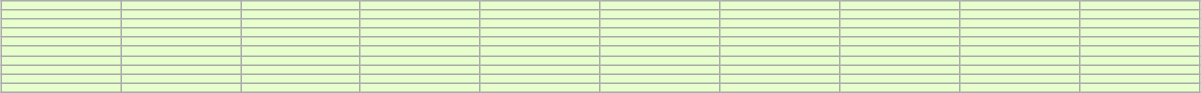<table class="wikitable" style="text-align: center; width: 100%; max-width: 800px; font-size: 0.8em; margin-left: 1em; background-color: #E6FFCC;">
<tr>
<td><a href='#'></a></td>
<td><a href='#'></a></td>
<td><a href='#'></a></td>
<td><a href='#'></a></td>
<td><a href='#'></a></td>
<td><a href='#'></a></td>
<td><a href='#'></a></td>
<td><a href='#'></a></td>
<td><a href='#'></a></td>
<td><a href='#'></a></td>
</tr>
<tr>
<td><a href='#'></a></td>
<td><a href='#'></a></td>
<td><a href='#'></a></td>
<td><a href='#'></a></td>
<td><a href='#'></a></td>
<td><a href='#'></a></td>
<td><a href='#'></a></td>
<td><a href='#'></a></td>
<td><a href='#'></a></td>
<td><a href='#'></a></td>
</tr>
<tr>
<td><a href='#'></a></td>
<td><a href='#'></a></td>
<td><a href='#'></a></td>
<td><a href='#'></a></td>
<td><a href='#'></a></td>
<td><a href='#'></a></td>
<td><a href='#'></a></td>
<td><a href='#'></a></td>
<td><a href='#'></a></td>
<td><a href='#'></a></td>
</tr>
<tr>
<td><a href='#'></a></td>
<td><a href='#'></a></td>
<td><a href='#'></a></td>
<td><a href='#'></a></td>
<td><a href='#'></a></td>
<td><a href='#'></a></td>
<td><a href='#'></a></td>
<td><a href='#'></a></td>
<td><a href='#'></a></td>
<td><a href='#'></a></td>
</tr>
<tr>
<td><a href='#'></a></td>
<td><a href='#'></a></td>
<td><a href='#'></a></td>
<td><a href='#'></a></td>
<td><a href='#'></a></td>
<td><a href='#'></a></td>
<td><a href='#'></a></td>
<td><a href='#'></a></td>
<td><a href='#'></a></td>
<td><a href='#'></a></td>
</tr>
<tr>
<td><a href='#'></a></td>
<td><a href='#'></a></td>
<td><a href='#'></a></td>
<td><a href='#'></a></td>
<td><a href='#'></a></td>
<td><a href='#'></a></td>
<td><a href='#'></a></td>
<td><a href='#'></a></td>
<td><a href='#'></a></td>
<td><a href='#'></a></td>
</tr>
<tr>
<td><a href='#'></a></td>
<td><a href='#'></a></td>
<td><a href='#'></a></td>
<td><a href='#'></a></td>
<td><a href='#'></a></td>
<td><a href='#'></a></td>
<td><a href='#'></a></td>
<td><a href='#'></a></td>
<td><a href='#'></a></td>
<td><a href='#'></a></td>
</tr>
<tr>
<td><a href='#'></a></td>
<td><a href='#'></a></td>
<td><a href='#'></a></td>
<td><a href='#'></a></td>
<td><a href='#'></a></td>
<td><a href='#'></a></td>
<td><a href='#'></a></td>
<td><a href='#'></a></td>
<td><a href='#'></a></td>
<td><a href='#'></a></td>
</tr>
<tr>
<td><a href='#'></a></td>
<td><a href='#'></a></td>
<td><a href='#'></a></td>
<td><a href='#'></a></td>
<td><a href='#'></a></td>
<td><a href='#'></a></td>
<td><a href='#'></a></td>
<td><a href='#'></a></td>
<td><a href='#'></a></td>
<td><a href='#'></a></td>
</tr>
<tr>
<td><a href='#'></a></td>
<td><a href='#'></a></td>
<td><a href='#'></a></td>
<td><a href='#'></a></td>
<td><a href='#'></a></td>
<td><a href='#'></a></td>
<td><a href='#'></a></td>
<td><a href='#'></a></td>
<td><a href='#'></a></td>
<td><a href='#'></a></td>
</tr>
</table>
